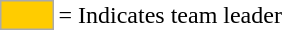<table>
<tr>
<td style="background-color:#FFCC00; border:1px solid #aaaaaa; width:2em;"></td>
<td>= Indicates team leader</td>
</tr>
</table>
